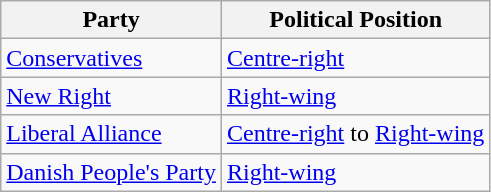<table class="wikitable mw-collapsible mw-collapsed">
<tr>
<th>Party</th>
<th>Political Position</th>
</tr>
<tr>
<td><a href='#'>Conservatives</a></td>
<td><a href='#'>Centre-right</a></td>
</tr>
<tr>
<td><a href='#'>New Right</a></td>
<td><a href='#'>Right-wing</a></td>
</tr>
<tr>
<td><a href='#'>Liberal Alliance</a></td>
<td><a href='#'>Centre-right</a> to <a href='#'>Right-wing</a></td>
</tr>
<tr>
<td><a href='#'>Danish People's Party</a></td>
<td><a href='#'>Right-wing</a></td>
</tr>
</table>
